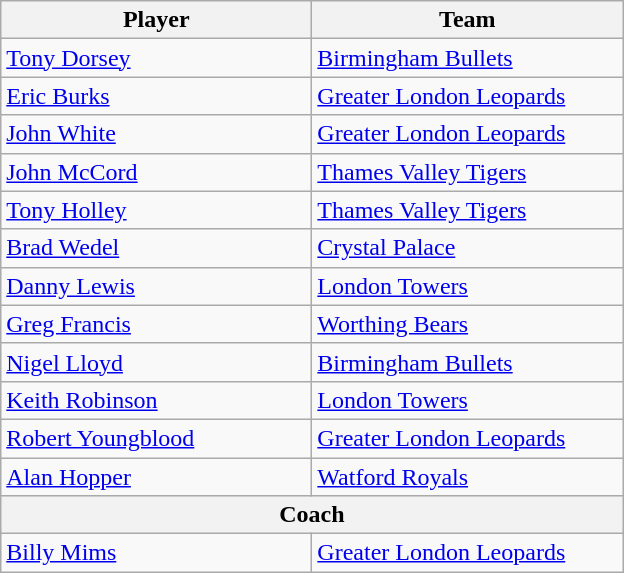<table class="wikitable">
<tr>
<th style="width:200px;">Player</th>
<th width=200>Team</th>
</tr>
<tr>
<td> <a href='#'>Tony Dorsey</a></td>
<td><a href='#'>Birmingham Bullets</a></td>
</tr>
<tr>
<td> <a href='#'>Eric Burks</a></td>
<td><a href='#'>Greater London Leopards</a></td>
</tr>
<tr>
<td> <a href='#'>John White</a></td>
<td><a href='#'>Greater London Leopards</a></td>
</tr>
<tr>
<td> <a href='#'>John McCord</a></td>
<td><a href='#'>Thames Valley Tigers</a></td>
</tr>
<tr>
<td> <a href='#'>Tony Holley</a></td>
<td><a href='#'>Thames Valley Tigers</a></td>
</tr>
<tr>
<td> <a href='#'>Brad Wedel</a></td>
<td><a href='#'>Crystal Palace</a></td>
</tr>
<tr>
<td> <a href='#'>Danny Lewis</a></td>
<td><a href='#'>London Towers</a></td>
</tr>
<tr>
<td> <a href='#'>Greg Francis</a></td>
<td><a href='#'>Worthing Bears</a></td>
</tr>
<tr>
<td> <a href='#'>Nigel Lloyd</a></td>
<td><a href='#'>Birmingham Bullets</a></td>
</tr>
<tr>
<td> <a href='#'>Keith Robinson</a></td>
<td><a href='#'>London Towers</a></td>
</tr>
<tr>
<td> <a href='#'>Robert Youngblood</a></td>
<td><a href='#'>Greater London Leopards</a></td>
</tr>
<tr>
<td> <a href='#'>Alan Hopper</a></td>
<td><a href='#'>Watford Royals</a></td>
</tr>
<tr>
<th colspan="2">Coach</th>
</tr>
<tr>
<td> <a href='#'>Billy Mims</a></td>
<td><a href='#'>Greater London Leopards</a></td>
</tr>
</table>
